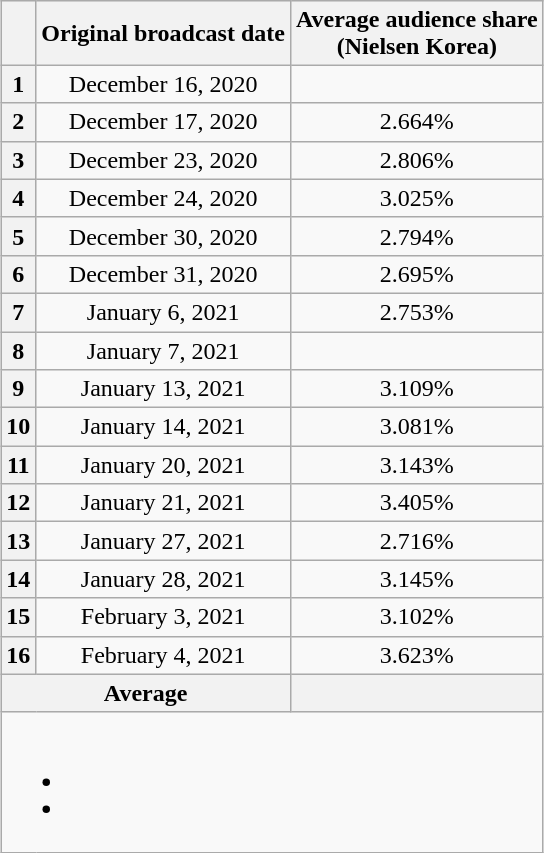<table class="wikitable" style="text-align:center; max-width:400px; margin-left: auto; margin-right: auto; border: none;">
<tr>
</tr>
<tr>
<th></th>
<th>Original broadcast date</th>
<th>Average audience share<br>(Nielsen Korea)</th>
</tr>
<tr>
<th>1</th>
<td>December 16, 2020</td>
<td><strong></strong> </td>
</tr>
<tr>
<th>2</th>
<td>December 17, 2020</td>
<td>2.664% </td>
</tr>
<tr>
<th>3</th>
<td>December 23, 2020</td>
<td>2.806% </td>
</tr>
<tr>
<th>4</th>
<td>December 24, 2020</td>
<td>3.025% </td>
</tr>
<tr>
<th>5</th>
<td>December 30, 2020</td>
<td>2.794% </td>
</tr>
<tr>
<th>6</th>
<td>December 31, 2020</td>
<td>2.695% </td>
</tr>
<tr>
<th>7</th>
<td>January 6, 2021</td>
<td>2.753% </td>
</tr>
<tr>
<th>8</th>
<td>January 7, 2021</td>
<td><strong></strong> </td>
</tr>
<tr>
<th>9</th>
<td>January 13, 2021</td>
<td>3.109% </td>
</tr>
<tr>
<th>10</th>
<td>January 14, 2021</td>
<td>3.081% </td>
</tr>
<tr>
<th>11</th>
<td>January 20, 2021</td>
<td>3.143% </td>
</tr>
<tr>
<th>12</th>
<td>January 21, 2021</td>
<td>3.405% </td>
</tr>
<tr>
<th>13</th>
<td>January 27, 2021</td>
<td>2.716% </td>
</tr>
<tr>
<th>14</th>
<td>January 28, 2021</td>
<td>3.145% </td>
</tr>
<tr>
<th>15</th>
<td>February 3, 2021</td>
<td>3.102% </td>
</tr>
<tr>
<th>16</th>
<td>February 4, 2021</td>
<td>3.623% </td>
</tr>
<tr>
<th colspan="2">Average</th>
<th></th>
</tr>
<tr>
<td colspan="4"><br><ul><li></li><li></li></ul></td>
</tr>
</table>
